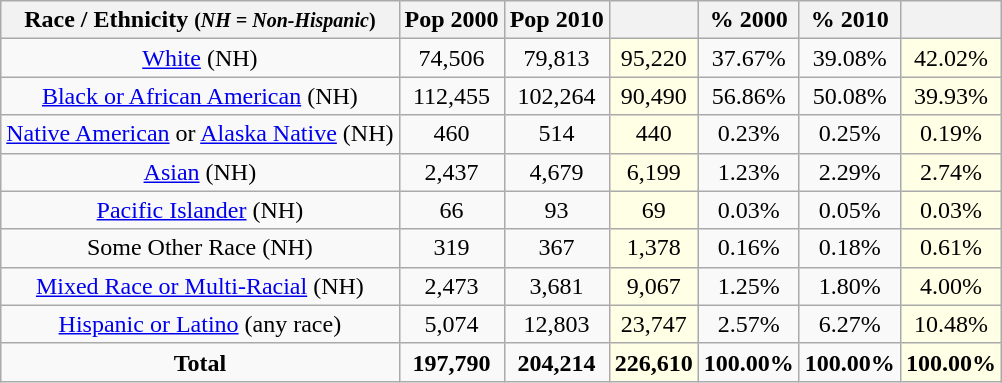<table class="wikitable" style="text-align:center;">
<tr>
<th>Race / Ethnicity <small>(<em>NH = Non-Hispanic</em>)</small></th>
<th>Pop 2000</th>
<th>Pop 2010</th>
<th></th>
<th>% 2000</th>
<th>% 2010</th>
<th></th>
</tr>
<tr>
<td><a href='#'>White</a> (NH)</td>
<td>74,506</td>
<td>79,813</td>
<td style="background: #ffffe6; ">95,220</td>
<td>37.67%</td>
<td>39.08%</td>
<td style="background: #ffffe6; ">42.02%</td>
</tr>
<tr>
<td><a href='#'>Black or African American</a> (NH)</td>
<td>112,455</td>
<td>102,264</td>
<td style="background: #ffffe6; ">90,490</td>
<td>56.86%</td>
<td>50.08%</td>
<td style="background: #ffffe6; ">39.93%</td>
</tr>
<tr>
<td><a href='#'>Native American</a> or <a href='#'>Alaska Native</a> (NH)</td>
<td>460</td>
<td>514</td>
<td style="background: #ffffe6; ">440</td>
<td>0.23%</td>
<td>0.25%</td>
<td style="background: #ffffe6; ">0.19%</td>
</tr>
<tr>
<td><a href='#'>Asian</a> (NH)</td>
<td>2,437</td>
<td>4,679</td>
<td style="background: #ffffe6; ">6,199</td>
<td>1.23%</td>
<td>2.29%</td>
<td style="background: #ffffe6; ">2.74%</td>
</tr>
<tr>
<td><a href='#'>Pacific Islander</a> (NH)</td>
<td>66</td>
<td>93</td>
<td style="background: #ffffe6; ">69</td>
<td>0.03%</td>
<td>0.05%</td>
<td style="background: #ffffe6; ">0.03%</td>
</tr>
<tr>
<td>Some Other Race (NH)</td>
<td>319</td>
<td>367</td>
<td style="background: #ffffe6; ">1,378</td>
<td>0.16%</td>
<td>0.18%</td>
<td style="background: #ffffe6; ">0.61%</td>
</tr>
<tr>
<td><a href='#'>Mixed Race or Multi-Racial</a> (NH)</td>
<td>2,473</td>
<td>3,681</td>
<td style="background: #ffffe6; ">9,067</td>
<td>1.25%</td>
<td>1.80%</td>
<td style="background: #ffffe6; ">4.00%</td>
</tr>
<tr>
<td><a href='#'>Hispanic or Latino</a> (any race)</td>
<td>5,074</td>
<td>12,803</td>
<td style="background: #ffffe6; ">23,747</td>
<td>2.57%</td>
<td>6.27%</td>
<td style="background: #ffffe6; ">10.48%</td>
</tr>
<tr>
<td><strong>Total</strong></td>
<td><strong>197,790</strong></td>
<td><strong>204,214</strong></td>
<td style="background: #ffffe6; "><strong>226,610</strong></td>
<td><strong>100.00%</strong></td>
<td><strong>100.00%</strong></td>
<td style="background: #ffffe6; "><strong>100.00%</strong></td>
</tr>
</table>
